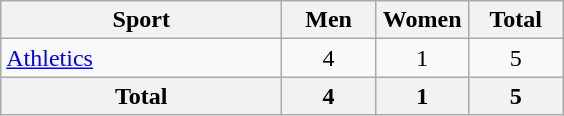<table class="wikitable sortable" style="text-align:center;">
<tr>
<th width=180>Sport</th>
<th width=55>Men</th>
<th width=55>Women</th>
<th width=55>Total</th>
</tr>
<tr>
<td align=left><a href='#'>Athletics</a></td>
<td>4</td>
<td>1</td>
<td>5</td>
</tr>
<tr>
<th>Total</th>
<th>4</th>
<th>1</th>
<th>5</th>
</tr>
</table>
